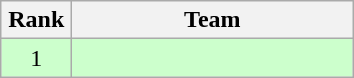<table class="wikitable" style="text-align:center">
<tr>
<th width=40>Rank</th>
<th width=180>Team</th>
</tr>
<tr bgcolor=#ccffcc>
<td>1</td>
<td style="text-align:left"></td>
</tr>
</table>
